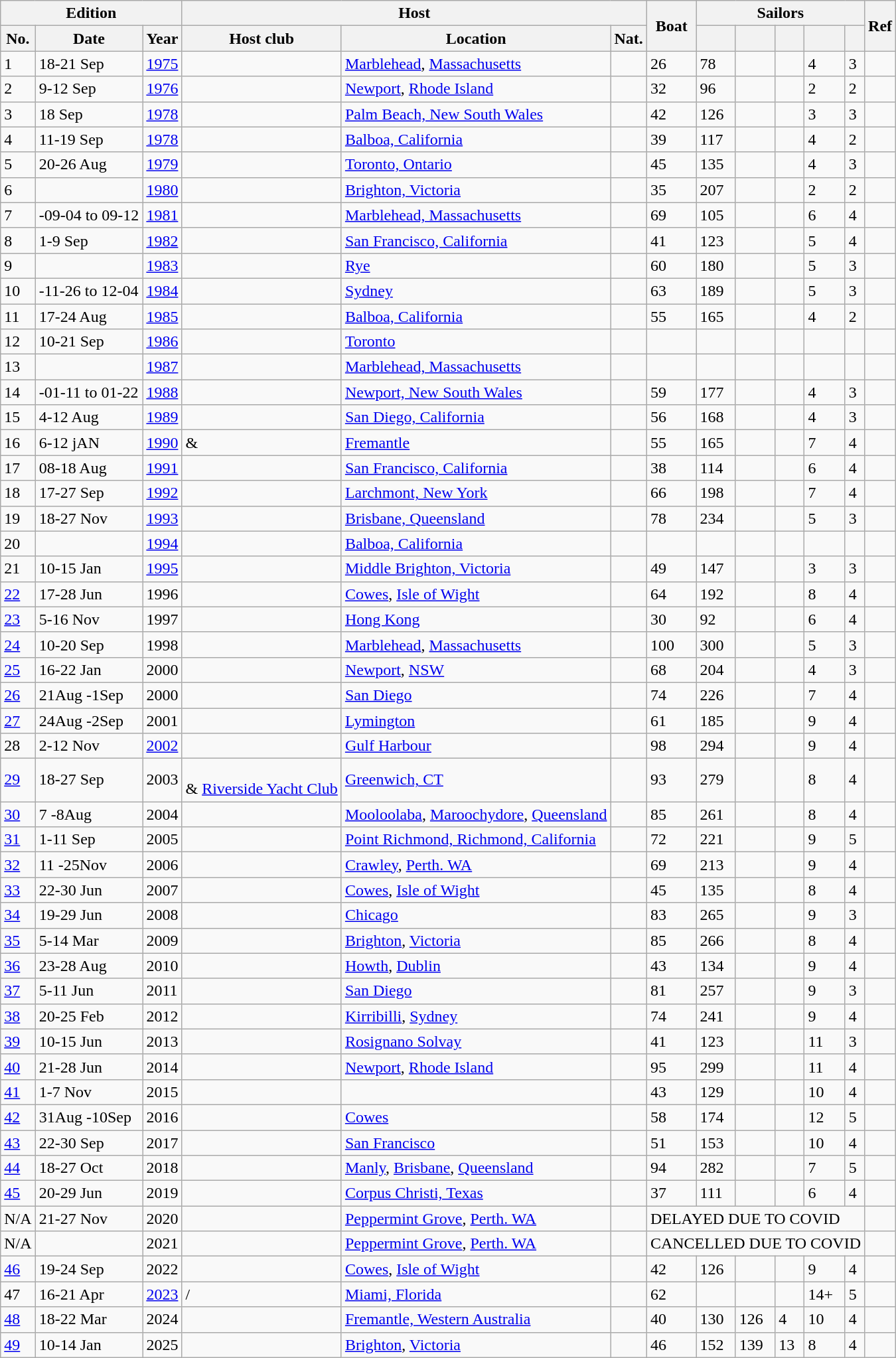<table class="wikitable sortable">
<tr>
<th colspan=3>Edition</th>
<th colspan=3>Host</th>
<th rowspan=2>Boat</th>
<th colspan=5>Sailors</th>
<th rowspan=2>Ref</th>
</tr>
<tr>
<th>No.</th>
<th>Date</th>
<th>Year</th>
<th>Host club</th>
<th>Location</th>
<th>Nat.</th>
<th></th>
<th></th>
<th></th>
<th></th>
<th></th>
</tr>
<tr>
<td>1</td>
<td>18-21 Sep</td>
<td><a href='#'>1975</a></td>
<td></td>
<td><a href='#'>Marblehead</a>, <a href='#'>Massachusetts</a></td>
<td></td>
<td>26</td>
<td>78</td>
<td></td>
<td></td>
<td>4</td>
<td>3</td>
<td></td>
</tr>
<tr>
<td>2</td>
<td>9-12 Sep</td>
<td><a href='#'>1976</a></td>
<td></td>
<td><a href='#'>Newport</a>, <a href='#'>Rhode Island</a></td>
<td></td>
<td>32</td>
<td>96</td>
<td></td>
<td></td>
<td>2</td>
<td>2</td>
<td></td>
</tr>
<tr>
<td>3</td>
<td>18 Sep</td>
<td><a href='#'>1978</a></td>
<td></td>
<td><a href='#'>Palm Beach, New South Wales</a></td>
<td></td>
<td>42</td>
<td>126</td>
<td></td>
<td></td>
<td>3</td>
<td>3</td>
<td></td>
</tr>
<tr>
<td>4</td>
<td>11-19 Sep</td>
<td><a href='#'>1978</a></td>
<td></td>
<td><a href='#'>Balboa, California</a></td>
<td></td>
<td>39</td>
<td>117</td>
<td></td>
<td></td>
<td>4</td>
<td>2</td>
<td></td>
</tr>
<tr>
<td>5</td>
<td>20-26 Aug</td>
<td><a href='#'>1979</a></td>
<td></td>
<td><a href='#'>Toronto, Ontario</a></td>
<td></td>
<td>45</td>
<td>135</td>
<td></td>
<td></td>
<td>4</td>
<td>3</td>
<td></td>
</tr>
<tr>
<td>6</td>
<td></td>
<td><a href='#'>1980</a></td>
<td></td>
<td><a href='#'>Brighton, Victoria</a></td>
<td></td>
<td>35</td>
<td>207</td>
<td></td>
<td></td>
<td>2</td>
<td>2</td>
<td></td>
</tr>
<tr>
<td>7</td>
<td>-09-04 to 09-12</td>
<td><a href='#'>1981</a></td>
<td></td>
<td><a href='#'>Marblehead, Massachusetts</a></td>
<td></td>
<td>69</td>
<td>105</td>
<td></td>
<td></td>
<td>6</td>
<td>4</td>
<td></td>
</tr>
<tr>
<td>8</td>
<td>1-9 Sep</td>
<td><a href='#'>1982</a></td>
<td></td>
<td><a href='#'>San Francisco, California</a></td>
<td></td>
<td>41</td>
<td>123</td>
<td></td>
<td></td>
<td>5</td>
<td>4</td>
<td></td>
</tr>
<tr>
<td>9</td>
<td></td>
<td><a href='#'>1983</a></td>
<td></td>
<td><a href='#'>Rye</a></td>
<td></td>
<td>60</td>
<td>180</td>
<td></td>
<td></td>
<td>5</td>
<td>3</td>
<td></td>
</tr>
<tr>
<td>10</td>
<td>-11-26 to 12-04</td>
<td><a href='#'>1984</a></td>
<td></td>
<td><a href='#'>Sydney</a></td>
<td></td>
<td>63</td>
<td>189</td>
<td></td>
<td></td>
<td>5</td>
<td>3</td>
<td></td>
</tr>
<tr>
<td>11</td>
<td>17-24 Aug</td>
<td><a href='#'>1985</a></td>
<td></td>
<td><a href='#'>Balboa, California</a></td>
<td></td>
<td>55</td>
<td>165</td>
<td></td>
<td></td>
<td>4</td>
<td>2</td>
<td></td>
</tr>
<tr>
<td>12</td>
<td>10-21 Sep</td>
<td><a href='#'>1986</a></td>
<td></td>
<td><a href='#'>Toronto</a></td>
<td></td>
<td></td>
<td></td>
<td></td>
<td></td>
<td></td>
<td></td>
<td></td>
</tr>
<tr>
<td>13</td>
<td></td>
<td><a href='#'>1987</a></td>
<td></td>
<td><a href='#'>Marblehead, Massachusetts</a></td>
<td></td>
<td></td>
<td></td>
<td></td>
<td></td>
<td></td>
<td></td>
<td></td>
</tr>
<tr>
<td>14</td>
<td>-01-11 to 01-22</td>
<td><a href='#'>1988</a></td>
<td></td>
<td><a href='#'>Newport, New South Wales</a></td>
<td></td>
<td>59</td>
<td>177</td>
<td></td>
<td></td>
<td>4</td>
<td>3</td>
<td></td>
</tr>
<tr>
<td>15</td>
<td>4-12 Aug</td>
<td><a href='#'>1989</a></td>
<td></td>
<td><a href='#'>San Diego, California</a></td>
<td></td>
<td>56</td>
<td>168</td>
<td></td>
<td></td>
<td>4</td>
<td>3</td>
<td></td>
</tr>
<tr>
<td>16</td>
<td>6-12 jAN</td>
<td><a href='#'>1990</a></td>
<td> &<br></td>
<td><a href='#'>Fremantle</a></td>
<td></td>
<td>55</td>
<td>165</td>
<td></td>
<td></td>
<td>7</td>
<td>4</td>
<td></td>
</tr>
<tr>
<td>17</td>
<td>08-18 Aug</td>
<td><a href='#'>1991</a></td>
<td></td>
<td><a href='#'>San Francisco, California</a></td>
<td></td>
<td>38</td>
<td>114</td>
<td></td>
<td></td>
<td>6</td>
<td>4</td>
<td></td>
</tr>
<tr>
<td>18</td>
<td>17-27 Sep</td>
<td><a href='#'>1992</a></td>
<td></td>
<td><a href='#'>Larchmont, New York</a></td>
<td></td>
<td>66</td>
<td>198</td>
<td></td>
<td></td>
<td>7</td>
<td>4</td>
<td></td>
</tr>
<tr>
<td>19</td>
<td>18-27 Nov</td>
<td><a href='#'>1993</a></td>
<td></td>
<td><a href='#'>Brisbane, Queensland</a></td>
<td></td>
<td>78</td>
<td>234</td>
<td></td>
<td></td>
<td>5</td>
<td>3</td>
<td></td>
</tr>
<tr>
<td>20</td>
<td></td>
<td><a href='#'>1994</a></td>
<td></td>
<td><a href='#'>Balboa, California</a></td>
<td></td>
<td></td>
<td></td>
<td></td>
<td></td>
<td></td>
<td></td>
<td></td>
</tr>
<tr>
<td>21</td>
<td>10-15 Jan</td>
<td><a href='#'>1995</a></td>
<td></td>
<td><a href='#'>Middle Brighton, Victoria</a></td>
<td></td>
<td>49</td>
<td>147</td>
<td></td>
<td></td>
<td>3</td>
<td>3</td>
<td></td>
</tr>
<tr>
<td><a href='#'>22</a></td>
<td>17-28 Jun</td>
<td>1996</td>
<td></td>
<td><a href='#'>Cowes</a>, <a href='#'>Isle of Wight</a></td>
<td></td>
<td>64</td>
<td>192</td>
<td></td>
<td></td>
<td>8</td>
<td>4</td>
<td></td>
</tr>
<tr>
<td><a href='#'>23</a></td>
<td>5-16 Nov</td>
<td>1997</td>
<td></td>
<td><a href='#'>Hong Kong</a></td>
<td></td>
<td>30</td>
<td>92</td>
<td></td>
<td></td>
<td>6</td>
<td>4</td>
<td></td>
</tr>
<tr>
<td><a href='#'>24</a></td>
<td>10-20 Sep</td>
<td>1998</td>
<td></td>
<td><a href='#'>Marblehead</a>, <a href='#'>Massachusetts</a></td>
<td></td>
<td>100</td>
<td>300</td>
<td></td>
<td></td>
<td>5</td>
<td>3</td>
<td></td>
</tr>
<tr>
<td><a href='#'>25</a></td>
<td>16-22 Jan</td>
<td>2000</td>
<td></td>
<td><a href='#'>Newport</a>, <a href='#'>NSW</a></td>
<td></td>
<td>68</td>
<td>204</td>
<td></td>
<td></td>
<td>4</td>
<td>3</td>
<td></td>
</tr>
<tr>
<td><a href='#'>26</a></td>
<td>21Aug -1Sep</td>
<td>2000</td>
<td></td>
<td><a href='#'>San Diego</a></td>
<td></td>
<td>74</td>
<td>226</td>
<td></td>
<td></td>
<td>7</td>
<td>4</td>
<td></td>
</tr>
<tr>
<td><a href='#'>27</a></td>
<td>24Aug -2Sep</td>
<td>2001</td>
<td></td>
<td><a href='#'>Lymington</a></td>
<td></td>
<td>61</td>
<td>185</td>
<td></td>
<td></td>
<td>9</td>
<td>4</td>
<td></td>
</tr>
<tr>
<td>28</td>
<td>2-12 Nov</td>
<td><a href='#'>2002</a></td>
<td></td>
<td><a href='#'>Gulf Harbour</a></td>
<td></td>
<td>98</td>
<td>294</td>
<td></td>
<td></td>
<td>9</td>
<td>4</td>
<td></td>
</tr>
<tr>
<td><a href='#'>29</a></td>
<td>18-27 Sep</td>
<td>2003</td>
<td> <br>& <a href='#'>Riverside Yacht Club</a></td>
<td><a href='#'>Greenwich, CT</a></td>
<td></td>
<td>93</td>
<td>279</td>
<td></td>
<td></td>
<td>8</td>
<td>4</td>
<td>	</td>
</tr>
<tr>
<td><a href='#'>30</a></td>
<td>7 -8Aug</td>
<td>2004</td>
<td></td>
<td><a href='#'>Mooloolaba</a>, <a href='#'>Maroochydore</a>, <a href='#'>Queensland</a></td>
<td></td>
<td>85</td>
<td>261</td>
<td></td>
<td></td>
<td>8</td>
<td>4</td>
<td></td>
</tr>
<tr>
<td><a href='#'>31</a></td>
<td>1-11 Sep</td>
<td>2005</td>
<td></td>
<td><a href='#'>Point Richmond, Richmond, California</a></td>
<td></td>
<td>72</td>
<td>221</td>
<td></td>
<td></td>
<td>9</td>
<td>5</td>
<td></td>
</tr>
<tr>
<td><a href='#'>32</a></td>
<td>11 -25Nov</td>
<td>2006</td>
<td></td>
<td><a href='#'>Crawley</a>, <a href='#'>Perth. WA</a></td>
<td></td>
<td>69</td>
<td>213</td>
<td></td>
<td></td>
<td>9</td>
<td>4</td>
<td></td>
</tr>
<tr>
<td><a href='#'>33</a></td>
<td>22-30 Jun</td>
<td>2007</td>
<td></td>
<td><a href='#'>Cowes</a>, <a href='#'>Isle of Wight</a></td>
<td></td>
<td>45</td>
<td>135</td>
<td></td>
<td></td>
<td>8</td>
<td>4</td>
<td></td>
</tr>
<tr>
<td><a href='#'>34</a></td>
<td>19-29 Jun</td>
<td>2008</td>
<td></td>
<td><a href='#'>Chicago</a></td>
<td></td>
<td>83</td>
<td>265</td>
<td></td>
<td></td>
<td>9</td>
<td>3</td>
<td></td>
</tr>
<tr>
<td><a href='#'>35</a></td>
<td>5-14 Mar</td>
<td>2009</td>
<td></td>
<td><a href='#'>Brighton</a>, <a href='#'>Victoria</a></td>
<td></td>
<td>85</td>
<td>266</td>
<td></td>
<td></td>
<td>8</td>
<td>4</td>
<td></td>
</tr>
<tr>
<td><a href='#'>36</a></td>
<td>23-28 Aug</td>
<td>2010</td>
<td></td>
<td><a href='#'>Howth</a>, <a href='#'>Dublin</a></td>
<td></td>
<td>43</td>
<td>134</td>
<td></td>
<td></td>
<td>9</td>
<td>4</td>
<td></td>
</tr>
<tr>
<td><a href='#'>37</a></td>
<td>5-11 Jun</td>
<td>2011</td>
<td></td>
<td><a href='#'>San Diego</a></td>
<td></td>
<td>81</td>
<td>257</td>
<td></td>
<td></td>
<td>9</td>
<td>3</td>
<td></td>
</tr>
<tr>
<td><a href='#'>38</a></td>
<td>20-25 Feb</td>
<td>2012</td>
<td></td>
<td><a href='#'>Kirribilli</a>, <a href='#'>Sydney</a></td>
<td></td>
<td>74</td>
<td>241</td>
<td></td>
<td></td>
<td>9</td>
<td>4</td>
<td></td>
</tr>
<tr>
<td><a href='#'>39</a></td>
<td>10-15 Jun</td>
<td>2013</td>
<td></td>
<td><a href='#'>Rosignano Solvay</a></td>
<td></td>
<td>41</td>
<td>123</td>
<td></td>
<td></td>
<td>11</td>
<td>3</td>
<td></td>
</tr>
<tr>
<td><a href='#'>40</a></td>
<td>21-28 Jun</td>
<td>2014</td>
<td></td>
<td><a href='#'>Newport</a>, <a href='#'>Rhode Island</a></td>
<td></td>
<td>95</td>
<td>299</td>
<td></td>
<td></td>
<td>11</td>
<td>4</td>
<td></td>
</tr>
<tr>
<td><a href='#'>41</a></td>
<td>1-7 Nov</td>
<td>2015</td>
<td></td>
<td></td>
<td></td>
<td>43</td>
<td>129</td>
<td></td>
<td></td>
<td>10</td>
<td>4</td>
<td></td>
</tr>
<tr>
<td><a href='#'>42</a></td>
<td>31Aug -10Sep</td>
<td>2016</td>
<td></td>
<td><a href='#'>Cowes</a></td>
<td></td>
<td>58</td>
<td>174</td>
<td></td>
<td></td>
<td>12</td>
<td>5</td>
<td></td>
</tr>
<tr>
<td><a href='#'>43</a></td>
<td>22-30 Sep</td>
<td>2017</td>
<td></td>
<td><a href='#'>San Francisco</a></td>
<td></td>
<td>51</td>
<td>153</td>
<td></td>
<td></td>
<td>10</td>
<td>4</td>
<td></td>
</tr>
<tr>
<td><a href='#'>44</a></td>
<td>18-27 Oct</td>
<td>2018</td>
<td></td>
<td><a href='#'>Manly</a>, <a href='#'>Brisbane</a>, <a href='#'>Queensland</a></td>
<td></td>
<td>94</td>
<td>282</td>
<td></td>
<td></td>
<td>7</td>
<td>5</td>
<td></td>
</tr>
<tr>
<td><a href='#'>45</a></td>
<td>20-29 Jun</td>
<td>2019</td>
<td></td>
<td><a href='#'>Corpus Christi, Texas</a></td>
<td></td>
<td>37</td>
<td>111</td>
<td></td>
<td></td>
<td>6</td>
<td>4</td>
<td></td>
</tr>
<tr>
<td>N/A</td>
<td>21-27 Nov</td>
<td>2020</td>
<td></td>
<td><a href='#'>Peppermint Grove</a>, <a href='#'>Perth. WA</a></td>
<td></td>
<td colspan=6>DELAYED DUE TO COVID</td>
<td></td>
</tr>
<tr>
<td>N/A</td>
<td></td>
<td>2021</td>
<td></td>
<td><a href='#'>Peppermint Grove</a>, <a href='#'>Perth. WA</a></td>
<td></td>
<td colspan=6>CANCELLED DUE TO COVID</td>
<td></td>
</tr>
<tr>
<td><a href='#'>46</a></td>
<td>19-24 Sep</td>
<td>2022</td>
<td></td>
<td><a href='#'>Cowes</a>, <a href='#'>Isle of Wight</a></td>
<td></td>
<td>42</td>
<td>126</td>
<td></td>
<td></td>
<td>9</td>
<td>4</td>
<td></td>
</tr>
<tr>
<td>47</td>
<td>16-21 Apr</td>
<td><a href='#'>2023</a></td>
<td> /<br></td>
<td><a href='#'>Miami, Florida</a></td>
<td></td>
<td>62</td>
<td></td>
<td></td>
<td></td>
<td>14+</td>
<td>5</td>
<td></td>
</tr>
<tr>
<td><a href='#'>48</a></td>
<td>18-22 Mar</td>
<td>2024</td>
<td></td>
<td><a href='#'>Fremantle, Western Australia</a></td>
<td></td>
<td>40</td>
<td>130</td>
<td>126</td>
<td>4</td>
<td>10</td>
<td>4</td>
<td></td>
</tr>
<tr>
<td><a href='#'>49</a></td>
<td>10-14 Jan</td>
<td>2025</td>
<td></td>
<td><a href='#'>Brighton</a>, <a href='#'>Victoria</a></td>
<td></td>
<td>46</td>
<td>152</td>
<td>139</td>
<td>13</td>
<td>8</td>
<td>4</td>
<td></td>
</tr>
</table>
